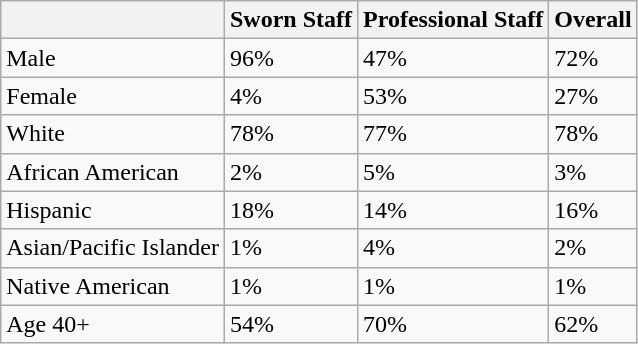<table class="wikitable">
<tr>
<th></th>
<th>Sworn Staff</th>
<th>Professional Staff</th>
<th>Overall</th>
</tr>
<tr>
<td>Male</td>
<td>96%</td>
<td>47%</td>
<td>72%</td>
</tr>
<tr>
<td>Female</td>
<td>4%</td>
<td>53%</td>
<td>27%</td>
</tr>
<tr>
<td>White</td>
<td>78%</td>
<td>77%</td>
<td>78%</td>
</tr>
<tr>
<td>African American</td>
<td>2%</td>
<td>5%</td>
<td>3%</td>
</tr>
<tr>
<td>Hispanic</td>
<td>18%</td>
<td>14%</td>
<td>16%</td>
</tr>
<tr>
<td>Asian/Pacific Islander</td>
<td>1%</td>
<td>4%</td>
<td>2%</td>
</tr>
<tr>
<td>Native American</td>
<td>1%</td>
<td>1%</td>
<td>1%</td>
</tr>
<tr>
<td>Age 40+</td>
<td>54%</td>
<td>70%</td>
<td>62%</td>
</tr>
</table>
